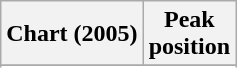<table class="wikitable sortable plainrowheaders" style="text-align:center">
<tr>
<th scope="col">Chart (2005)</th>
<th scope="col">Peak<br>position</th>
</tr>
<tr>
</tr>
<tr>
</tr>
<tr>
</tr>
<tr>
</tr>
<tr>
</tr>
<tr>
</tr>
<tr>
</tr>
<tr>
</tr>
<tr>
</tr>
<tr>
</tr>
<tr>
</tr>
<tr>
</tr>
<tr>
</tr>
<tr>
</tr>
<tr>
</tr>
<tr>
</tr>
</table>
